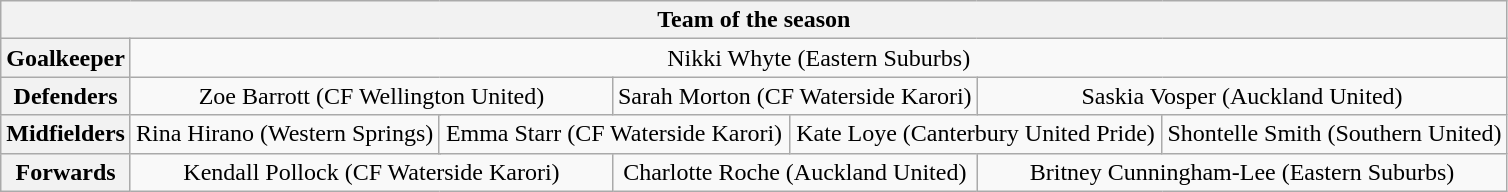<table class="wikitable" style="text-align:center">
<tr>
<th colspan="13">Team of the season</th>
</tr>
<tr>
<th>Goalkeeper</th>
<td colspan="12">Nikki Whyte (Eastern Suburbs)</td>
</tr>
<tr>
<th>Defenders</th>
<td colspan="4">Zoe Barrott (CF Wellington United)</td>
<td colspan="4">Sarah Morton (CF Waterside Karori)</td>
<td colspan="4">Saskia Vosper (Auckland United)</td>
</tr>
<tr>
<th>Midfielders</th>
<td colspan="3">Rina Hirano (Western Springs)</td>
<td colspan="3">Emma Starr (CF Waterside Karori)</td>
<td colspan="3">Kate Loye (Canterbury United Pride)</td>
<td colspan="3">Shontelle Smith (Southern United)</td>
</tr>
<tr>
<th>Forwards</th>
<td colspan="4">Kendall Pollock (CF Waterside Karori)</td>
<td colspan="4">Charlotte Roche (Auckland United)</td>
<td colspan="4">Britney Cunningham-Lee (Eastern Suburbs)</td>
</tr>
</table>
